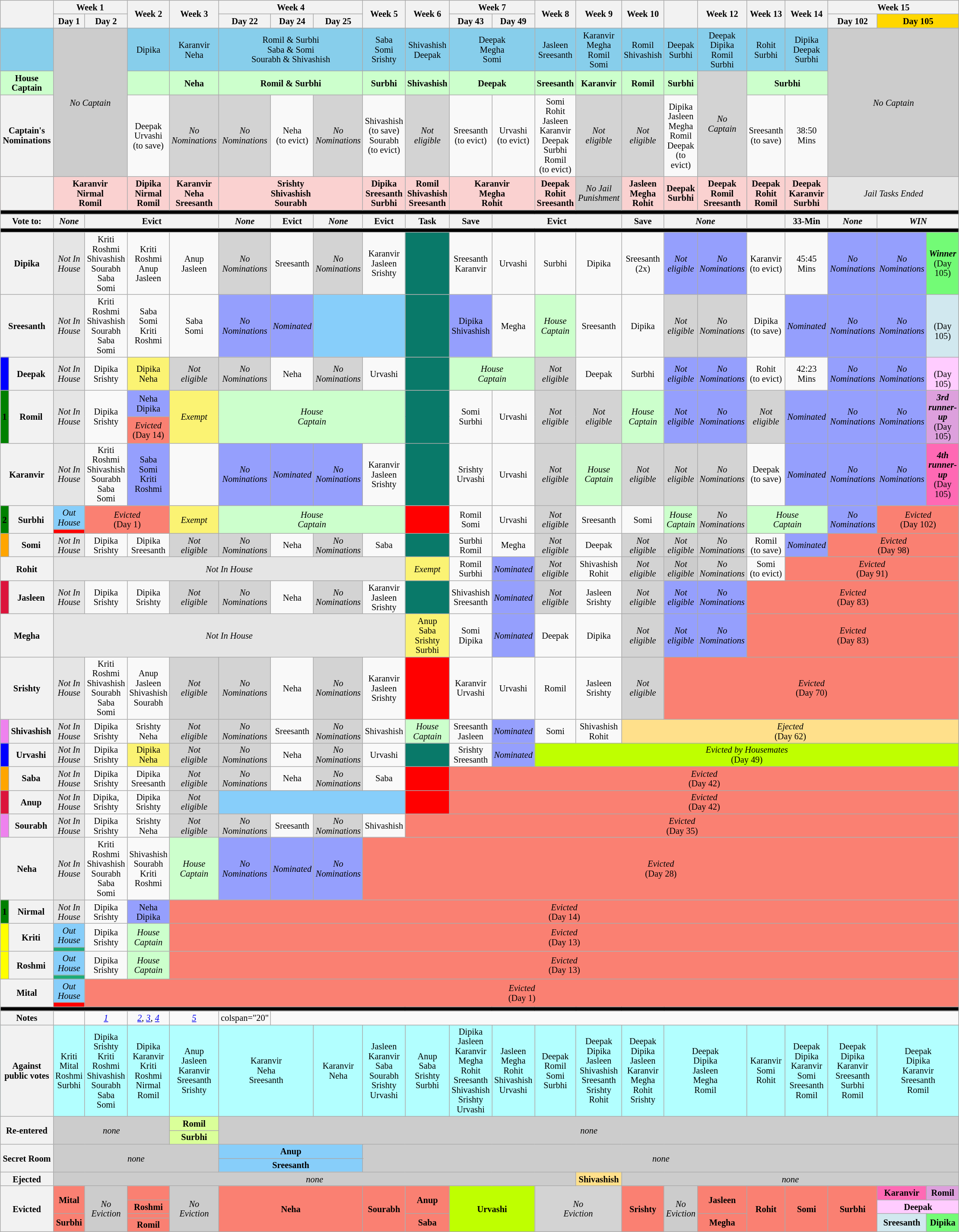<table class="wikitable" style="text-align:center; width:100%; font-size:85%; line-height:15px;">
<tr>
<th colspan="2" rowspan="2" style="width:5%;"></th>
<th colspan="2" style="width: 5%;">Week 1</th>
<th rowspan="2" style="width: 5%;">Week 2</th>
<th rowspan="2" style="width: 5%;">Week 3</th>
<th colspan="3" style="width: 5%;">Week 4</th>
<th colspan="2" rowspan="2" style="width: 5%;">Week 5</th>
<th rowspan="2" style="width: 5%;">Week 6</th>
<th colspan="2" style="width: 5%;">Week 7</th>
<th rowspan="2" style="width: 5%;">Week 8</th>
<th rowspan="2" style="width: 5%;">Week 9</th>
<th rowspan="2" style="width: 5%;">Week 10</th>
<th rowspan="2" style="width: 5%;"></th>
<th rowspan="2" style="width: 5%;">Week 12</th>
<th rowspan="2" style="width: 5%;">Week 13</th>
<th rowspan="2" style="width: 5%;">Week 14</th>
<th colspan="5" style="width: 5%;">Week 15</th>
</tr>
<tr>
<th style="width: 5%;">Day 1</th>
<th style="width: 5%;">Day 2</th>
<th style="width: 5%;">Day 22</th>
<th style="width: 5%;">Day 24</th>
<th style="width: 5%;">Day 25</th>
<th style="width: 5%;">Day 43</th>
<th style="width: 5%;">Day 49</th>
<th style="width: 5%;">Day 102</th>
<th colspan="4" style="background:#FFD700">Day 105</th>
</tr>
<tr rowspan="2" style="background:#87CEEB;">
<th colspan="2" style="background:#87CEEB;"></th>
<td colspan="2" rowspan="3" style="background:#ccc;"><em>No Captain</em></td>
<td>Dipika<br></td>
<td>Karanvir<br>Neha</td>
<td colspan="3">Romil & Surbhi<br>Saba & Somi<br>Sourabh & Shivashish</td>
<td colspan="2">Saba<br>Somi<br>Srishty</td>
<td>Shivashish<br>Deepak</td>
<td colspan="2">Deepak<br>Megha<br>Somi</td>
<td>Jasleen<br>Sreesanth</td>
<td>Karanvir<br>Megha<br>Romil<br>Somi</td>
<td>Romil<br>Shivashish</td>
<td>Deepak<br>Surbhi</td>
<td>Deepak<br>Dipika<br>Romil<br>Surbhi</td>
<td>Rohit<br>Surbhi</td>
<td>Dipika<br>Deepak<br>Surbhi</td>
<td colspan="5" rowspan="3" style="background:#ccc;"><em>No Captain</em></td>
</tr>
<tr style="background:#cfc;" |>
<th colspan="2" style="background:#cfc;">House<br>Captain</th>
<td></td>
<td><strong>Neha</strong></td>
<td colspan="4"><strong>Romil & Surbhi</strong></td>
<td><strong>Surbhi</strong></td>
<td><strong>Shivashish</strong></td>
<td colspan="2"><strong>Deepak</strong></td>
<td><strong>Sreesanth</strong></td>
<td><strong>Karanvir</strong></td>
<td><strong>Romil</strong></td>
<td><strong>Surbhi</strong></td>
<td rowspan="2" style="background:lightgray;"><em>No<br>Captain</em></td>
<td colspan="2"><strong>Surbhi</strong></td>
</tr>
<tr>
<th colspan="2">Captain's<br>Nominations</th>
<td>Deepak<br>Urvashi<br>(to save)</td>
<td style="background:lightgray;"><em>No<br>Nominations</em></td>
<td style="background:lightgray;"><em>No<br>Nominations</em></td>
<td>Neha<br>(to evict)</td>
<td style="background:lightgray;"><em>No<br>Nominations</em></td>
<td colspan="2">Shivashish<br>(to save)<br>Sourabh<br>(to evict)</td>
<td style="background:lightgray;"><em>Not<br>eligible</em></td>
<td>Sreesanth<br>(to evict)</td>
<td>Urvashi<br>(to evict)</td>
<td>Somi<br>Rohit<br>Jasleen<br>Karanvir<br>Deepak<br>Surbhi<br>Romil<br>(to evict)</td>
<td style="background:lightgray;"><em>Not<br>eligible</em></td>
<td style="background:lightgray;"><em>Not<br>eligible</em></td>
<td>Dipika<br>Jasleen<br>Megha<br>Romil<br>Deepak<br>(to evict)</td>
<td>Sreesanth<br>(to save)</td>
<td>38:50 Mins</td>
</tr>
<tr style="background:#FAD1D0;" |>
<th colspan="2"></th>
<td colspan="2"><strong>Karanvir<br>Nirmal<br>Romil</strong></td>
<td><strong>Dipika<br>Nirmal<br>Romil</strong></td>
<td><strong>Karanvir<br>Neha<br>Sreesanth</strong></td>
<td colspan="3"><strong>Srishty<br>Shivashish<br>Sourabh</strong></td>
<td colspan="2"><strong>Dipika<br>Sreesanth<br>Surbhi</strong></td>
<td><strong>Romil<br>Shivashish<br>Sreesanth</strong></td>
<td colspan="2"><strong>Karanvir<br>Megha<br>Rohit</strong></td>
<td><strong>Deepak<br>Rohit<br>Sreesanth</strong></td>
<td style="background:#ccc;"><em>No Jail<br>Punishment</em></td>
<td><strong>Jasleen<br>Megha<br>Rohit</strong></td>
<td><strong>Deepak<br>Surbhi</strong></td>
<td><strong>Deepak<br>Romil<br>Sreesanth</strong></td>
<td><strong>Deepak<br>Rohit<br>Romil</strong></td>
<td><strong>Deepak<br>Karanvir<br>Surbhi</strong></td>
<td colspan="5" style="background:#E5E5E5;"><em>Jail Tasks Ended</em></td>
</tr>
<tr>
<th colspan="26" style="background:#000;"></th>
</tr>
<tr>
<th colspan="2">Vote to:</th>
<th><em>None</em></th>
<th colspan="3">Evict</th>
<th><em>None</em></th>
<th>Evict</th>
<th><em>None</em></th>
<th colspan="2">Evict</th>
<th>Task</th>
<th>Save</th>
<th colspan="3">Evict</th>
<th>Save</th>
<th colspan="2"><em>None</em></th>
<th></th>
<th>33-Min</th>
<th><em>None</em></th>
<th colspan="4"><em>WIN</em></th>
</tr>
<tr>
<th colspan="26" style="background:#000;"></th>
</tr>
<tr>
<th colspan="2">Dipika</th>
<td style="background:#E5E5E5;"><em>Not In House</em></td>
<td>Kriti<br>Roshmi<br>Shivashish<br>Sourabh<br>Saba<br>Somi</td>
<td>Kriti<br>Roshmi<br>Anup<br>Jasleen</td>
<td>Anup<br>Jasleen</td>
<td style="background:lightgray;"><em>No<br>Nominations</em></td>
<td>Sreesanth</td>
<td style="background:lightgray;"><em>No<br>Nominations</em></td>
<td colspan="2">Karanvir<br>Jasleen<br>Srishty</td>
<td style="background:#097969;"><em></em></td>
<td>Sreesanth<br>Karanvir</td>
<td>Urvashi</td>
<td>Surbhi</td>
<td>Dipika</td>
<td>Sreesanth (2x)</td>
<td style="background:#959FFD;"><em>Not<br>eligible</em></td>
<td style="background:#959FFD;"><em>No<br>Nominations</em></td>
<td>Karanvir<br>(to evict)</td>
<td>45:45 Mins</td>
<td style="background:#959FFD;"><em>No<br>Nominations</em></td>
<td colspan="2" style="background:#959FFD;"><em>No<br>Nominations</em></td>
<td colspan="2" style="background:#73FB76;"><strong><em>Winner</em></strong><br>(Day 105)</td>
</tr>
<tr>
<th colspan="2">Sreesanth</th>
<td style="background:#E5E5E5;"><em>Not In House</em></td>
<td>Kriti<br>Roshmi<br>Shivashish<br>Sourabh<br>Saba<br>Somi</td>
<td>Saba<br>Somi<br>Kriti<br>Roshmi</td>
<td>Saba<br>Somi</td>
<td style="background:#959FFD;"><em>No<br>Nominations</em></td>
<td style="background:#959FFD;"><em>Nominated</em></td>
<td colspan="3" style="background:#87CEFA;"></td>
<td style="background:#097969;"><em></em></td>
<td style="background:#959FFD;">Dipika<br>Shivashish</td>
<td>Megha</td>
<td style="background:#cfc;"><em>House<br>Captain</em></td>
<td>Sreesanth</td>
<td>Dipika</td>
<td style="background:lightgray;"><em>Not<br>eligible</em></td>
<td style="background:lightgray;"><em>No<br>Nominations</em></td>
<td>Dipika<br>(to save)</td>
<td style="background:#959FFD;"><em>Nominated</em></td>
<td style="background:#959FFD;"><em>No<br>Nominations</em></td>
<td colspan="2" style="background:#959FFD;"><em>No<br>Nominations</em></td>
<td colspan="2" style="background:#D1E8EF;"><strong></strong><br>(Day 105)</td>
</tr>
<tr>
<th style="background:blue;"></th>
<th>Deepak</th>
<td style="background:#E5E5E5;"><em>Not In House</em></td>
<td>Dipika<br>Srishty</td>
<td style="background:#FBF373;">Dipika<br>Neha</td>
<td style="background:lightgray;"><em>Not<br>eligible</em></td>
<td style="background:lightgray;"><em>No<br>Nominations</em></td>
<td>Neha</td>
<td style="background:lightgray;"><em>No<br>Nominations</em></td>
<td colspan="2">Urvashi</td>
<td style="background:#097969;"><em></em></td>
<td colspan="2" style="background:#cfc;"><em>House<br>Captain</em></td>
<td style="background:lightgray;"><em>Not<br>eligible</em></td>
<td>Deepak</td>
<td>Surbhi</td>
<td style="background:#959FFD;"><em>Not<br>eligible</em></td>
<td style="background:#959FFD;"><em>No<br>Nominations</em></td>
<td>Rohit<br>(to evict)</td>
<td>42:23 Mins</td>
<td style="background:#959FFD;"><em>No<br>Nominations</em></td>
<td colspan="2" style="background:#959FFD;"><em>No<br>Nominations</em></td>
<td colspan="2" style="background:#fcf;"><strong><em></em></strong><br>(Day 105)</td>
</tr>
<tr>
<th rowspan="2" style="background:green;">1</th>
<th rowspan="2">Romil</th>
<td rowspan="2" style="background:#E5E5E5;"><em>Not In House</em></td>
<td rowspan="2">Dipika<br>Srishty</td>
<td style="background:#959FFD;">Neha<br>Dipika</td>
<td rowspan="2" style="background:#FBF373;"><em>Exempt</em></td>
<td colspan="5" rowspan="2" style="background:#cfc;"><em>House<br>Captain</em></td>
<td rowspan="2" style="background:#097969;"><em></em></td>
<td rowspan="2">Somi<br>Surbhi</td>
<td rowspan="2">Urvashi</td>
<td rowspan="2" style="background:lightgray;"><em>Not<br>eligible</em></td>
<td rowspan="2" style="background:lightgray;"><em>Not<br>eligible</em></td>
<td rowspan="2" style="background:#cfc;"><em>House<br>Captain</em></td>
<td rowspan="2" style="background:#959FFD;"><em>Not<br>eligible</em></td>
<td rowspan="2" style="background:#959FFD;"><em>No<br>Nominations</em></td>
<td rowspan="2" style="background:lightgray;"><em>Not<br>eligible</em></td>
<td rowspan="2" style="background:#959FFD;"><em>Nominated</em></td>
<td rowspan="2" style="background:#959FFD;"><em>No<br>Nominations</em></td>
<td rowspan="2" colspan="2" style="background:#959FFD;"><em>No<br>Nominations</em></td>
<td colspan="2" rowspan="2" style="background:#DDA0DD;"><strong><em>3rd runner-up</em></strong><br>(Day 105)</td>
</tr>
<tr>
<td style="background:#FA8072"><em>Evicted</em><br>(Day 14)</td>
</tr>
<tr>
<th colspan="2">Karanvir</th>
<td style="background:#E5E5E5;"><em>Not In House</em></td>
<td>Kriti<br>Roshmi<br>Shivashish<br>Sourabh<br>Saba<br>Somi</td>
<td style="background:#959FFD;">Saba<br>Somi<br>Kriti<br>Roshmi</td>
<td></td>
<td style="background:#959FFD;"><em>No<br>Nominations</em></td>
<td style="background:#959FFD;"><em>Nominated</em></td>
<td style="background:#959FFD;"><em>No<br>Nominations</em></td>
<td colspan="2">Karanvir<br>Jasleen<br>Srishty</td>
<td style="background:#097969;"><em></em></td>
<td>Srishty<br>Urvashi</td>
<td>Urvashi</td>
<td style="background:lightgray;"><em>Not<br>eligible</em></td>
<td style="background:#cfc;"><em>House<br>Captain</em></td>
<td style="background:lightgray;"><em>Not<br>eligible</em></td>
<td style="background:lightgray;"><em>Not<br>eligible</em></td>
<td style="background:lightgray;"><em>No<br>Nominations</em></td>
<td>Deepak<br>(to save)</td>
<td style="background:#959FFD;"><em>Nominated</em></td>
<td style="background:#959FFD;"><em>No<br>Nominations</em></td>
<td colspan="2" style="background:#959FFD;"><em>No<br>Nominations</em></td>
<td colspan="2" style="background:#FF69B4;"><strong><em>4th runner-up</em></strong><br>(Day 105)</td>
</tr>
<tr>
<th rowspan="2" style="background:green;">2</th>
<th rowspan="2">Surbhi</th>
<td style="background:#87CEFA; "><em>Out<br>House</em></td>
<td colspan="2" rowspan="2" style="background:#FA8072"><em>Evicted</em><br>(Day 1)</td>
<td rowspan="2" style="background:#FBF373;"><em>Exempt</em></td>
<td colspan="5" rowspan="2" style="background:#cfc;"><em>House<br>Captain</em></td>
<td rowspan="2" style="background:#FF0000;"><em></em></td>
<td rowspan="2">Romil<br>Somi</td>
<td rowspan="2">Urvashi</td>
<td rowspan="2" style="background:lightgray;"><em>Not<br>eligible</em></td>
<td rowspan="2">Sreesanth</td>
<td rowspan="2">Somi</td>
<td rowspan="2" style="background:#cfc;"><em>House<br>Captain</em></td>
<td rowspan="2" style="background:lightgray;"><em>No<br>Nominations</em></td>
<td colspan="2" rowspan="2" style="background:#cfc;"><em>House<br>Captain</em></td>
<td rowspan="2" style="background:#959FFD;"><em>No<br>Nominations</em></td>
<td colspan="4" rowspan="2" style="background:#FA8072"><em>Evicted</em><br>(Day 102)</td>
</tr>
<tr>
<td style="background:#FF0000;"></td>
</tr>
<tr>
<th style="background:orange;"></th>
<th>Somi</th>
<td style="background:#E5E5E5;"><em>Not In House</em></td>
<td>Dipika<br>Srishty</td>
<td>Dipika<br>Sreesanth</td>
<td style="background:lightgray;"><em>Not<br>eligible</em></td>
<td style="background:lightgray;"><em>No<br>Nominations</em></td>
<td>Neha</td>
<td style="background:lightgray;"><em>No<br>Nominations</em></td>
<td colspan="2">Saba</td>
<td style="background:#097969;"><em></em></td>
<td>Surbhi<br>Romil</td>
<td>Megha</td>
<td style="background:lightgray;"><em>Not<br>eligible</em></td>
<td>Deepak</td>
<td style="background:lightgray;"><em>Not<br>eligible</em></td>
<td style="background:lightgray;"><em>Not<br>eligible</em></td>
<td style="background:lightgray;"><em>No<br>Nominations</em></td>
<td>Romil<br>(to save)</td>
<td style="background:#959FFD;"><em>Nominated</em></td>
<td colspan="5" style="background:#FA8072"><em>Evicted</em><br>(Day 98)</td>
</tr>
<tr>
<th colspan="2">Rohit</th>
<td colspan="9" style="background:#E5E5E5;"><em>Not In House</em></td>
<td style="background:#FBF373;"><em>Exempt</em></td>
<td>Romil<br>Surbhi</td>
<td style="background:#959FFD;"><em>Nominated</em></td>
<td style="background:lightgray;"><em>Not<br>eligible</em></td>
<td>Shivashish<br>Rohit</td>
<td style="background:lightgray;"><em>Not<br>eligible</em></td>
<td style="background:#ccc;"><em>Not<br>eligible</em></td>
<td style="background:lightgray;"><em>No<br>Nominations</em></td>
<td>Somi<br>(to evict)</td>
<td colspan="6" style="background:#FA8072"><em>Evicted</em><br>(Day 91)</td>
</tr>
<tr>
<th style="background:crimson;"></th>
<th>Jasleen</th>
<td style="background:#E5E5E5;"><em>Not In House</em></td>
<td>Dipika<br>Srishty</td>
<td>Dipika<br>Srishty</td>
<td style="background:lightgray;"><em>Not<br>eligible</em></td>
<td style="background:lightgray;"><em>No<br>Nominations</em></td>
<td>Neha</td>
<td style="background:lightgray;"><em>No<br>Nominations</em></td>
<td colspan="2">Karanvir<br>Jasleen<br>Srishty</td>
<td style="background:#097969;"><em></em></td>
<td>Shivashish<br>Sreesanth</td>
<td style="background:#959FFD;"><em>Nominated</em></td>
<td style="background:lightgray;"><em>Not<br>eligible</em></td>
<td>Jasleen<br>Srishty</td>
<td style="background:lightgray;"><em>Not<br>eligible</em></td>
<td style="background:#959FFD;"><em>Not<br>eligible</em></td>
<td style="background:#959FFD;"><em>No<br>Nominations</em></td>
<td colspan="7" style="background:#FA8072"><em>Evicted</em><br>(Day 83)</td>
</tr>
<tr>
<th colspan="2">Megha</th>
<td colspan="9" style="background:#E5E5E5;"><em>Not In House</em></td>
<td style="background:#FBF373;">Anup<br>Saba<br>Srishty<br>Surbhi</td>
<td>Somi<br>Dipika</td>
<td style="background:#959FFD;"><em>Nominated</em></td>
<td>Deepak</td>
<td>Dipika</td>
<td style="background:lightgray;"><em>Not<br>eligible</em></td>
<td style="background:#959FFD;"><em>Not<br>eligible</em></td>
<td style="background:#959FFD;"><em>No<br>Nominations</em></td>
<td colspan="7" style="background:#FA8072"><em>Evicted</em><br>(Day 83)</td>
</tr>
<tr>
<th colspan="2">Srishty</th>
<td style="background:#E5E5E5;"><em>Not In House</em></td>
<td>Kriti<br>Roshmi<br>Shivashish<br>Sourabh<br>Saba<br>Somi</td>
<td>Anup<br>Jasleen<br>Shivashish<br>Sourabh</td>
<td style="background:lightgray;"><em>Not<br>eligible</em></td>
<td style="background:lightgray;"><em>No<br>Nominations</em></td>
<td>Neha</td>
<td style="background:lightgray;"><em>No<br>Nominations</em></td>
<td colspan="2">Karanvir<br>Jasleen<br>Srishty</td>
<td style="background:#FF0000;"><em></em></td>
<td>Karanvir<br>Urvashi</td>
<td>Urvashi</td>
<td>Romil</td>
<td>Jasleen<br>Srishty</td>
<td style="background:lightgray;"><em>Not<br>eligible</em></td>
<td colspan="9" style="background:#FA8072"><em>Evicted</em><br>(Day 70)</td>
</tr>
<tr>
<th style="background:violet;"></th>
<th>Shivashish</th>
<td style="background:#E5E5E5;"><em>Not In House</em></td>
<td>Dipika<br>Srishty</td>
<td>Srishty<br>Neha</td>
<td style="background:lightgray;"><em>Not<br>eligible</em></td>
<td style="background:lightgray;"><em>No<br>Nominations</em></td>
<td>Sreesanth</td>
<td style="background:lightgray;"><em>No<br>Nominations</em></td>
<td colspan="2">Shivashish</td>
<td style="background:#cfc;"><em>House<br>Captain</em></td>
<td>Sreesanth<br>Jasleen</td>
<td style="background:#959FFD;"><em>Nominated</em></td>
<td>Somi</td>
<td>Shivashish<br>Rohit</td>
<td colspan="10" style="background:#FFE08B;"><em>Ejected</em><br>(Day 62)</td>
</tr>
<tr>
<th style="background:blue;"></th>
<th>Urvashi</th>
<td style="background:#E5E5E5;"><em>Not In House</em></td>
<td>Dipika<br>Srishty</td>
<td style="background:#FBF373;">Dipika<br>Neha</td>
<td style="background:lightgray;"><em>Not<br>eligible</em></td>
<td style="background:lightgray;"><em>No<br>Nominations</em></td>
<td>Neha</td>
<td style="background:lightgray;"><em>No<br>Nominations</em></td>
<td colspan="2">Urvashi</td>
<td style="background:#097969;"><em></em></td>
<td>Srishty<br>Sreesanth</td>
<td style="background:#959FFD;"><em>Nominated</em></td>
<td colspan="12" style="background:#BFFF00;"><em>Evicted by Housemates</em><br>(Day 49)</td>
</tr>
<tr>
<th style="background:orange;"></th>
<th>Saba</th>
<td style="background:#E5E5E5;"><em>Not In House</em></td>
<td>Dipika<br>Srishty</td>
<td>Dipika<br>Sreesanth</td>
<td style="background:lightgray;"><em>Not<br>eligible</em></td>
<td style="background:lightgray;"><em>No<br>Nominations</em></td>
<td>Neha</td>
<td style="background:lightgray;"><em>No<br>Nominations</em></td>
<td colspan="2">Saba</td>
<td style="background:#FF0000;"><em></em></td>
<td colspan="14" style="background:#FA8072"><em>Evicted</em><br>(Day 42)</td>
</tr>
<tr>
<th style="background:crimson;"></th>
<th>Anup</th>
<td style="background:#E5E5E5;"><em>Not In House</em></td>
<td>Dipika,<br>Srishty</td>
<td>Dipika<br>Srishty</td>
<td style="background:lightgray;"><em>Not<br>eligible</em></td>
<td colspan="5" style="background:#87CEFA;"></td>
<td style="background:#FF0000;"><em></em></td>
<td colspan="14" style="background:#FA8072"><em>Evicted</em><br>(Day 42)</td>
</tr>
<tr>
<th style="background:violet;"></th>
<th>Sourabh</th>
<td style="background:#E5E5E5;"><em>Not In House</em></td>
<td>Dipika<br>Srishty</td>
<td>Srishty<br>Neha</td>
<td style="background:lightgray;"><em>Not<br>eligible</em></td>
<td style="background:lightgray;"><em>No<br>Nominations</em></td>
<td>Sreesanth</td>
<td style="background:lightgray;"><em>No<br>Nominations</em></td>
<td colspan="2">Shivashish</td>
<td colspan="15" style="background:#FA8072"><em>Evicted</em><br>(Day 35)</td>
</tr>
<tr>
<th colspan="2">Neha</th>
<td style="background:#E5E5E5;"><em>Not In House</em></td>
<td>Kriti<br>Roshmi<br>Shivashish<br>Sourabh<br>Saba<br>Somi</td>
<td>Shivashish<br>Sourabh<br>Kriti<br>Roshmi</td>
<td style="background:#cfc;"><em>House<br>Captain</em></td>
<td style="background:#959FFD;"><em>No<br>Nominations</em></td>
<td style="background:#959FFD;"><em>Nominated</em></td>
<td style="background:#959FFD;"><em>No<br>Nominations</em></td>
<td colspan="17" style="background:#FA8072"><em>Evicted</em><br>(Day 28)</td>
</tr>
<tr>
<th style="background:green;">1</th>
<th>Nirmal</th>
<td style="background:#E5E5E5;"><em>Not In House</em></td>
<td>Dipika<br>Srishty</td>
<td style="background:#959FFD;">Neha<br>Dipika</td>
<td colspan="21" style="background:#FA8072"><em>Evicted</em><br>(Day 14)</td>
</tr>
<tr>
<th rowspan="2" style="background:yellow;"></th>
<th rowspan="2">Kriti</th>
<td style="background:#87CEFA; "><em>Out<br>House</em></td>
<td rowspan="2">Dipika<br>Srishty</td>
<td rowspan="2" style="background:#cfc;"><em>House<br>Captain</em></td>
<td colspan="21" rowspan="2" style="background:#FA8072"><em>Evicted</em><br>(Day 13)</td>
</tr>
<tr>
<td style="background:#1CAC78;"></td>
</tr>
<tr>
<th rowspan="2" style="background:yellow;"></th>
<th rowspan="2">Roshmi</th>
<td style="background:#87CEFA; "><em>Out<br>House</em></td>
<td rowspan="2">Dipika<br>Srishty</td>
<td rowspan="2" style="background:#cfc;"><em>House<br>Captain</em></td>
<td colspan="21" rowspan="2" style="background:#FA8072"><em>Evicted</em><br>(Day 13)</td>
</tr>
<tr>
<td style="background:#1CAC78;"></td>
</tr>
<tr>
<th colspan="2" rowspan="2">Mital</th>
<td style="background:#87CEFA; "><em>Out<br>House</em></td>
<td colspan="23" rowspan="2" style="background:#FA8072"><em>Evicted</em><br>(Day 1)</td>
</tr>
<tr>
<td style="background:#FF0000;"></td>
</tr>
<tr>
<th colspan="26" style="background:#000;"></th>
</tr>
<tr>
<th colspan="2">Notes</th>
<td></td>
<td><em><a href='#'>1</a></em></td>
<td><em><a href='#'>2</a>, <a href='#'>3</a>, <a href='#'>4</a></em></td>
<td><em><a href='#'>5</a></em></td>
<td>colspan="20" </td>
</tr>
<tr style="background:#B2FFFF">
<th colspan="2">Against<br>public votes</th>
<td>Kriti<br>Mital<br>Roshmi<br>Surbhi</td>
<td>Dipika<br>Srishty<br>Kriti<br>Roshmi<br>Shivashish<br>Sourabh<br>Saba<br>Somi</td>
<td>Dipika<br>Karanvir<br>Kriti<br>Roshmi<br>Nirmal<br>Romil</td>
<td>Anup<br>Jasleen<br>Karanvir<br>Sreesanth<br>Srishty</td>
<td colspan="2">Karanvir<br>Neha<br>Sreesanth</td>
<td>Karanvir<br>Neha</td>
<td colspan="2">Jasleen<br>Karanvir<br>Saba<br>Sourabh<br>Srishty<br>Urvashi</td>
<td>Anup<br>Saba<br>Srishty<br>Surbhi</td>
<td>Dipika<br>Jasleen<br>Karanvir<br>Megha<br>Rohit<br>Sreesanth<br>Shivashish<br>Srishty<br>Urvashi</td>
<td>Jasleen<br>Megha<br>Rohit<br>Shivashish<br>Urvashi</td>
<td>Deepak<br>Romil<br>Somi<br>Surbhi</td>
<td>Deepak<br>Dipika<br>Jasleen<br>Shivashish<br>Sreesanth<br>Srishty<br>Rohit</td>
<td>Deepak<br>Dipika<br>Jasleen<br>Karanvir<br>Megha<br>Rohit<br>Srishty<br></td>
<td colspan="2">Deepak<br>Dipika<br>Jasleen<br>Megha<br>Romil</td>
<td>Karanvir<br>Somi<br>Rohit</td>
<td>Deepak<br>Dipika<br>Karanvir<br>Somi<br>Sreesanth<br>Romil</td>
<td>Deepak<br>Dipika<br>Karanvir<br>Sreesanth<br>Surbhi<br>Romil</td>
<td colspan="4">Deepak<br>Dipika<br>Karanvir<br>Sreesanth<br>Romil</td>
</tr>
<tr>
<th colspan="2" rowspan="2">Re-entered</th>
<td colspan="3" rowspan="2" style="background:#ccc;"><em>none</em></td>
<td style="background:#DAFF99;"><strong>Romil</strong></td>
<td colspan="20" rowspan="2" style="background:#ccc;"><em>none</em></td>
</tr>
<tr>
<td style="background:#DAFF99;"><strong>Surbhi</strong></td>
</tr>
<tr>
<th colspan="2" rowspan="2">Secret Room</th>
<td colspan="4" rowspan="2" style="background:#ccc;"><em>none</em></td>
<td colspan="4" style="background:#87CEFA;"><strong>Anup</strong></td>
<td colspan="17" rowspan="2" style="background:#ccc;"><em>none</em></td>
</tr>
<tr>
<td colspan="4" style="background:#87CEFA;"><strong>Sreesanth</strong></td>
</tr>
<tr>
<th colspan="2">Ejected</th>
<td colspan="13" style="background:#ccc;"><em>none</em></td>
<td style="background:#ffe08b"><strong>Shivashish</strong></td>
<td colspan="10" style="background:#ccc;"><em>none</em></td>
</tr>
<tr>
<th rowspan="4" colspan="2">Evicted</th>
<td rowspan="2" style="background:#FA8072"><strong>Mital</strong></td>
<td rowspan="4" style="background:#ccc;"><em>No<br>Eviction</em></td>
<td style="background:#FA8072"><strong></strong></td>
<td rowspan="4" style="background:#ccc;"><em>No<br>Eviction</em></td>
<td colspan="3" rowspan="4" style="background:#FA8072"><strong>Neha</strong></td>
<td rowspan="4" colspan="2" style="background:#FA8072"><strong>Sourabh</strong></td>
<td rowspan="2" style="background:#FA8072"><strong>Anup</strong></td>
<td rowspan="4" colspan="2" style="background:#BFFF00;"><strong>Urvashi</strong></td>
<td rowspan="4" colspan="2" style="background:lightgray;"><em>No<br>Eviction</em></td>
<td rowspan="4" style="background:#FA8072"><strong>Srishty</strong></td>
<td rowspan="4" style="background:#ccc;"><em>No<br>Eviction</em></td>
<td rowspan="2" style="background:#FA8072"><strong>Jasleen</strong></td>
<td rowspan="4" style="background:#FA8072"><strong>Rohit</strong></td>
<td rowspan="4" style="background:#FA8072"><strong>Somi</strong></td>
<td rowspan="4" style="background:#FA8072"><strong>Surbhi</strong></td>
<td colspan="2" style="background:#FF69B4;"><strong>Karanvir</strong></td>
<td colspan="2" style="background:#DDA0DD;"><strong>Romil</strong></td>
</tr>
<tr>
<td style="background:#FA8072"><strong>Roshmi</strong></td>
<td colspan="4" style="background:#fcf;"><strong>Deepak</strong></td>
</tr>
<tr>
<td rowspan="2" style="background:#FA8072"><strong>Surbhi</strong></td>
<td style="background:#FA8072"><strong></strong></td>
<td rowspan="2" style="background:#FA8072"><strong>Saba</strong></td>
<td rowspan="2" style="background:#FA8072"><strong>Megha</strong></td>
<td rowspan="2" colspan="3" style="background:#D1E8EF;"><strong>Sreesanth</strong></td>
<td rowspan="2" colspan="1" style="background:#73FB76;"><strong>Dipika</strong></td>
</tr>
<tr>
<td style="background:#FA8072"><strong>Romil</strong></td>
</tr>
</table>
